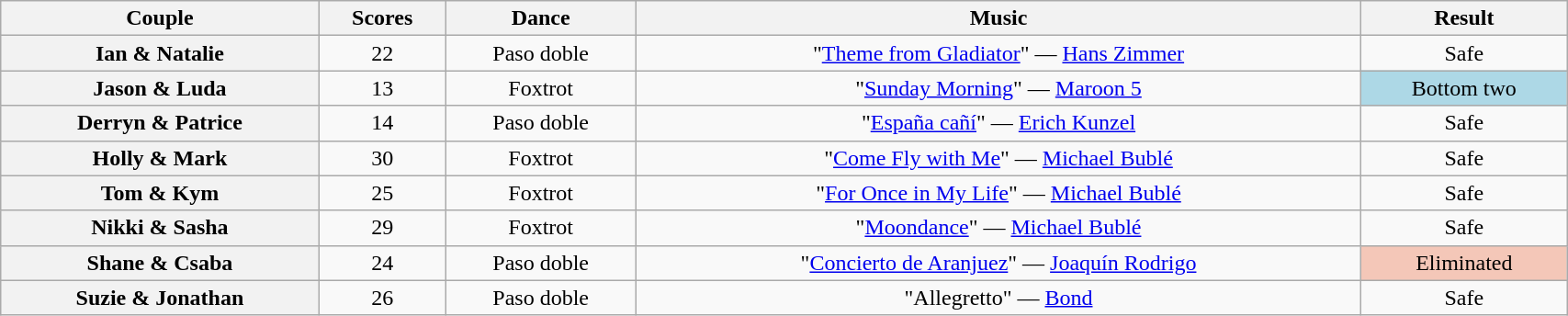<table class="wikitable sortable" style="text-align:center; width: 90%">
<tr>
<th scope="col">Couple</th>
<th scope="col">Scores</th>
<th scope="col" class="unsortable">Dance</th>
<th scope="col" class="unsortable">Music</th>
<th scope="col" class="unsortable">Result</th>
</tr>
<tr>
<th scope="row">Ian & Natalie</th>
<td>22</td>
<td>Paso doble</td>
<td>"<a href='#'>Theme from Gladiator</a>" — <a href='#'>Hans Zimmer</a></td>
<td>Safe</td>
</tr>
<tr>
<th scope="row">Jason & Luda</th>
<td>13</td>
<td>Foxtrot</td>
<td>"<a href='#'>Sunday Morning</a>" — <a href='#'>Maroon 5</a></td>
<td bgcolor="lightblue">Bottom two</td>
</tr>
<tr>
<th scope="row">Derryn & Patrice</th>
<td>14</td>
<td>Paso doble</td>
<td>"<a href='#'>España cañí</a>" — <a href='#'>Erich Kunzel</a></td>
<td>Safe</td>
</tr>
<tr>
<th scope="row">Holly & Mark</th>
<td>30</td>
<td>Foxtrot</td>
<td>"<a href='#'>Come Fly with Me</a>" — <a href='#'>Michael Bublé</a></td>
<td>Safe</td>
</tr>
<tr>
<th scope="row">Tom & Kym</th>
<td>25</td>
<td>Foxtrot</td>
<td>"<a href='#'>For Once in My Life</a>" — <a href='#'>Michael Bublé</a></td>
<td>Safe</td>
</tr>
<tr>
<th scope="row">Nikki & Sasha</th>
<td>29</td>
<td>Foxtrot</td>
<td>"<a href='#'>Moondance</a>" — <a href='#'>Michael Bublé</a></td>
<td>Safe</td>
</tr>
<tr>
<th scope="row">Shane & Csaba</th>
<td>24</td>
<td>Paso doble</td>
<td>"<a href='#'>Concierto de Aranjuez</a>" — <a href='#'>Joaquín Rodrigo</a></td>
<td bgcolor="f4c7b8">Eliminated</td>
</tr>
<tr>
<th scope="row">Suzie & Jonathan</th>
<td>26</td>
<td>Paso doble</td>
<td>"Allegretto" — <a href='#'>Bond</a></td>
<td>Safe</td>
</tr>
</table>
